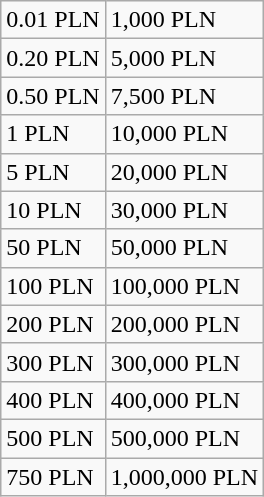<table class="wikitable">
<tr>
<td>0.01 PLN</td>
<td>1,000 PLN</td>
</tr>
<tr>
<td>0.20 PLN</td>
<td>5,000 PLN</td>
</tr>
<tr>
<td>0.50 PLN</td>
<td>7,500 PLN</td>
</tr>
<tr>
<td>1 PLN</td>
<td>10,000 PLN</td>
</tr>
<tr>
<td>5 PLN</td>
<td>20,000 PLN</td>
</tr>
<tr>
<td>10 PLN</td>
<td>30,000 PLN</td>
</tr>
<tr>
<td>50 PLN</td>
<td>50,000 PLN</td>
</tr>
<tr>
<td>100 PLN</td>
<td>100,000 PLN</td>
</tr>
<tr>
<td>200 PLN</td>
<td>200,000 PLN</td>
</tr>
<tr>
<td>300 PLN</td>
<td>300,000 PLN</td>
</tr>
<tr>
<td>400 PLN</td>
<td>400,000 PLN</td>
</tr>
<tr>
<td>500 PLN</td>
<td>500,000 PLN</td>
</tr>
<tr>
<td>750 PLN</td>
<td>1,000,000 PLN</td>
</tr>
</table>
